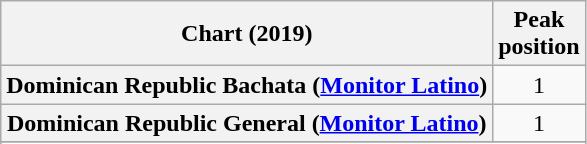<table class="wikitable sortable plainrowheaders" style="text-align:center">
<tr>
<th scope="col">Chart (2019)</th>
<th scope="col">Peak<br>position</th>
</tr>
<tr>
<th scope="row">Dominican Republic Bachata (<a href='#'>Monitor Latino</a>)</th>
<td>1</td>
</tr>
<tr>
<th scope="row">Dominican Republic General (<a href='#'>Monitor Latino</a>)</th>
<td>1</td>
</tr>
<tr>
</tr>
<tr>
</tr>
<tr>
</tr>
</table>
